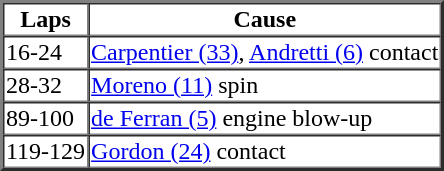<table border=2 cellspacing=0>
<tr>
<th>Laps</th>
<th>Cause</th>
</tr>
<tr>
<td>16-24</td>
<td><a href='#'>Carpentier (33)</a>, <a href='#'>Andretti (6)</a> contact</td>
</tr>
<tr>
<td>28-32</td>
<td><a href='#'>Moreno (11)</a> spin</td>
</tr>
<tr>
<td>89-100</td>
<td><a href='#'>de Ferran (5)</a> engine blow-up</td>
</tr>
<tr>
<td>119-129</td>
<td><a href='#'>Gordon (24)</a> contact</td>
</tr>
</table>
